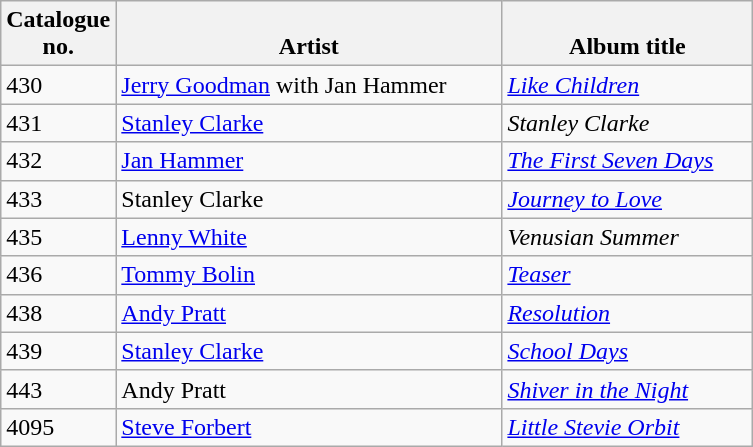<table class="wikitable sortable">
<tr ">
<th style="vertical-align:bottom; text-align:center; width:20px;">Catalogue no.</th>
<th valign="bottom" style="text-align:center; width:250px;">Artist</th>
<th style="vertical-align:bottom; text-align:center; width:160px;">Album title</th>
</tr>
<tr>
<td>430</td>
<td><a href='#'>Jerry Goodman</a> with Jan Hammer</td>
<td><em><a href='#'>Like Children</a></em></td>
</tr>
<tr>
<td>431</td>
<td><a href='#'>Stanley Clarke</a></td>
<td><em>Stanley Clarke</em></td>
</tr>
<tr>
<td>432</td>
<td><a href='#'>Jan Hammer</a></td>
<td><em><a href='#'>The First Seven Days</a></em></td>
</tr>
<tr>
<td>433</td>
<td>Stanley Clarke</td>
<td><em><a href='#'>Journey to Love</a></em></td>
</tr>
<tr>
<td>435</td>
<td><a href='#'>Lenny White</a></td>
<td><em>Venusian Summer</em></td>
</tr>
<tr>
<td>436</td>
<td><a href='#'>Tommy Bolin</a></td>
<td><em><a href='#'>Teaser</a></em></td>
</tr>
<tr>
<td>438</td>
<td><a href='#'>Andy Pratt</a></td>
<td><em><a href='#'>Resolution</a></em></td>
</tr>
<tr>
<td>439</td>
<td><a href='#'>Stanley Clarke</a></td>
<td><em><a href='#'>School Days</a></em></td>
</tr>
<tr>
<td>443</td>
<td>Andy Pratt</td>
<td><em><a href='#'>Shiver in the Night</a></em></td>
</tr>
<tr>
<td>4095</td>
<td><a href='#'>Steve Forbert</a></td>
<td><em><a href='#'>Little Stevie Orbit</a></em></td>
</tr>
</table>
